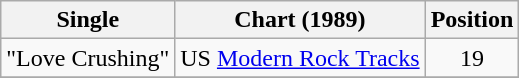<table class="wikitable" border="1">
<tr>
<th>Single</th>
<th>Chart (1989)</th>
<th>Position</th>
</tr>
<tr>
<td rowspan="1">"Love Crushing"</td>
<td>US <a href='#'>Modern Rock Tracks</a></td>
<td align="center">19</td>
</tr>
<tr>
</tr>
</table>
